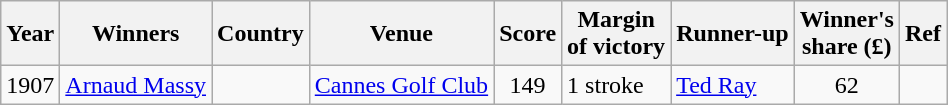<table class="wikitable">
<tr>
<th>Year</th>
<th>Winners</th>
<th>Country</th>
<th>Venue</th>
<th>Score</th>
<th>Margin<br>of victory</th>
<th>Runner-up</th>
<th>Winner's<br>share (£)</th>
<th>Ref</th>
</tr>
<tr>
<td>1907</td>
<td><a href='#'>Arnaud Massy</a></td>
<td></td>
<td><a href='#'>Cannes Golf Club</a></td>
<td align=center>149</td>
<td>1 stroke</td>
<td> <a href='#'>Ted Ray</a></td>
<td align=center>62</td>
<td></td>
</tr>
</table>
